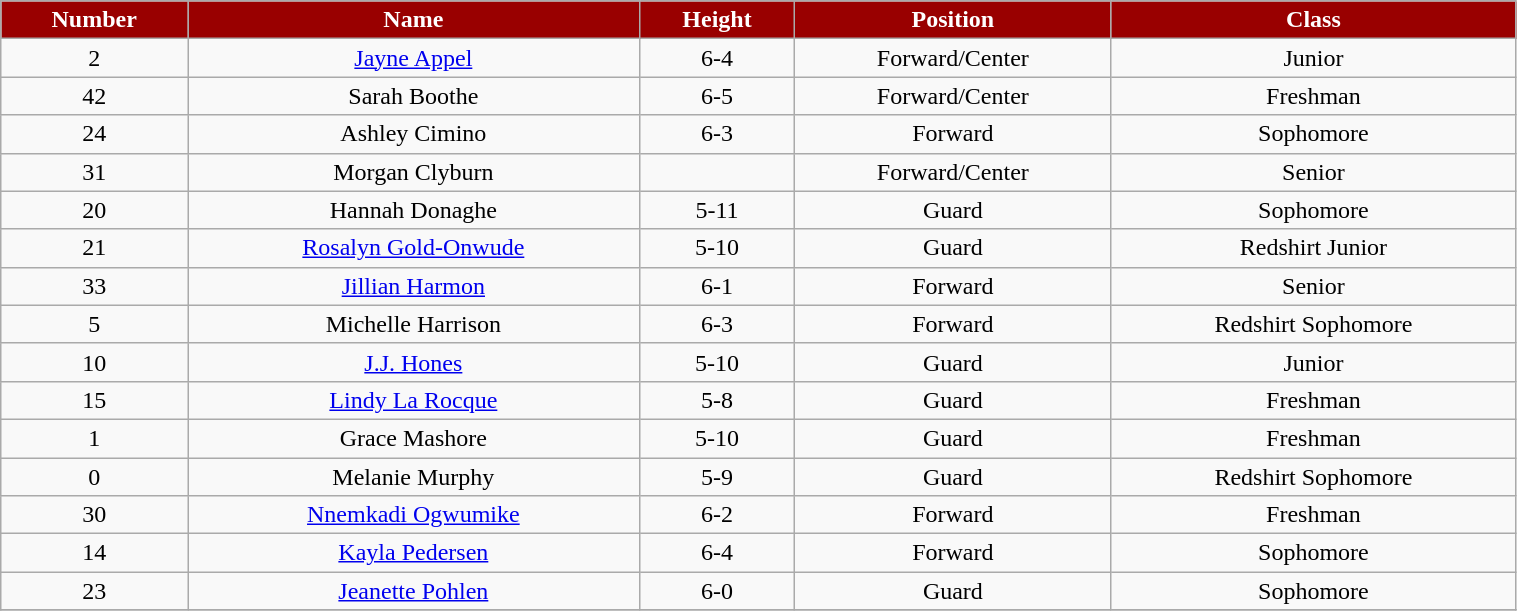<table class="wikitable" width="80%">
<tr align="center">
<th style="background:#990000;color:#FFFFFF;">Number</th>
<th style="background:#990000;color:#FFFFFF;">Name</th>
<th style="background:#990000;color:#FFFFFF;">Height</th>
<th style="background:#990000;color:#FFFFFF;">Position</th>
<th style="background:#990000;color:#FFFFFF;">Class</th>
</tr>
<tr align="center" bgcolor="">
<td>2</td>
<td><a href='#'>Jayne Appel</a></td>
<td>6-4</td>
<td>Forward/Center</td>
<td>Junior</td>
</tr>
<tr align="center" bgcolor="">
<td>42</td>
<td>Sarah Boothe</td>
<td>6-5</td>
<td>Forward/Center</td>
<td>Freshman</td>
</tr>
<tr align="center" bgcolor="">
<td>24</td>
<td>Ashley Cimino</td>
<td>6-3</td>
<td>Forward</td>
<td>Sophomore</td>
</tr>
<tr align="center" bgcolor="">
<td>31</td>
<td>Morgan Clyburn</td>
<td></td>
<td>Forward/Center</td>
<td>Senior</td>
</tr>
<tr align="center" bgcolor="">
<td>20</td>
<td>Hannah Donaghe</td>
<td>5-11</td>
<td>Guard</td>
<td>Sophomore</td>
</tr>
<tr align="center" bgcolor="">
<td>21</td>
<td><a href='#'>Rosalyn Gold-Onwude</a></td>
<td>5-10</td>
<td>Guard</td>
<td>Redshirt Junior</td>
</tr>
<tr align="center" bgcolor="">
<td>33</td>
<td><a href='#'>Jillian Harmon</a></td>
<td>6-1</td>
<td>Forward</td>
<td>Senior</td>
</tr>
<tr align="center" bgcolor="">
<td>5</td>
<td>Michelle Harrison</td>
<td>6-3</td>
<td>Forward</td>
<td>Redshirt Sophomore</td>
</tr>
<tr align="center" bgcolor="">
<td>10</td>
<td><a href='#'>J.J. Hones</a></td>
<td>5-10</td>
<td>Guard</td>
<td>Junior</td>
</tr>
<tr align="center" bgcolor="">
<td>15</td>
<td><a href='#'>Lindy La Rocque</a></td>
<td>5-8</td>
<td>Guard</td>
<td>Freshman</td>
</tr>
<tr align="center" bgcolor="">
<td>1</td>
<td>Grace Mashore</td>
<td>5-10</td>
<td>Guard</td>
<td>Freshman</td>
</tr>
<tr align="center" bgcolor="">
<td>0</td>
<td>Melanie Murphy</td>
<td>5-9</td>
<td>Guard</td>
<td>Redshirt Sophomore</td>
</tr>
<tr align="center" bgcolor="">
<td>30</td>
<td><a href='#'>Nnemkadi Ogwumike</a></td>
<td>6-2</td>
<td>Forward</td>
<td>Freshman</td>
</tr>
<tr align="center" bgcolor="">
<td>14</td>
<td><a href='#'>Kayla Pedersen</a></td>
<td>6-4</td>
<td>Forward</td>
<td>Sophomore</td>
</tr>
<tr align="center" bgcolor="">
<td>23</td>
<td><a href='#'>Jeanette Pohlen</a></td>
<td>6-0</td>
<td>Guard</td>
<td>Sophomore</td>
</tr>
<tr align="center" bgcolor="">
</tr>
</table>
